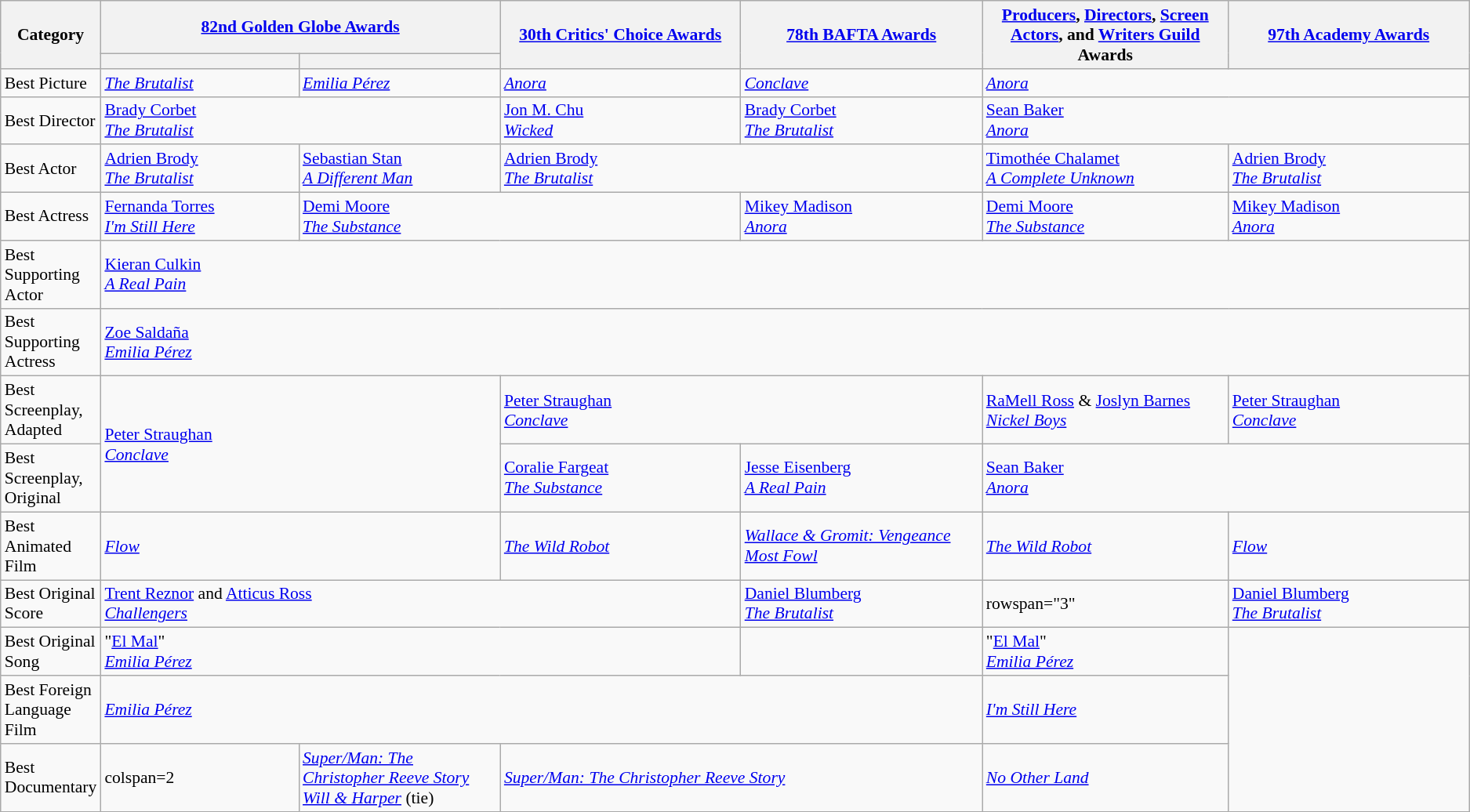<table class="wikitable" style="font-size: 90%;">
<tr>
<th rowspan="2" style="width:20px;">Category</th>
<th colspan="2" style="width:250px;"><a href='#'>82nd Golden Globe Awards</a><br></th>
<th rowspan="2" style="width:250px;"><a href='#'>30th Critics' Choice Awards</a><br></th>
<th rowspan="2" style="width:250px;"><a href='#'>78th BAFTA Awards</a><br></th>
<th rowspan="2" style="width:250px;"><a href='#'>Producers</a>, <a href='#'>Directors</a>, <a href='#'>Screen Actors</a>, and <a href='#'>Writers Guild</a> Awards<br></th>
<th rowspan="2" style="width:250px;"><a href='#'>97th Academy Awards</a><br></th>
</tr>
<tr>
<th width=200></th>
<th style="width:200px;"></th>
</tr>
<tr>
<td>Best Picture</td>
<td><em><a href='#'>The Brutalist</a></em></td>
<td><em><a href='#'>Emilia Pérez</a></em></td>
<td><em><a href='#'>Anora</a></em></td>
<td><em><a href='#'>Conclave</a></em></td>
<td colspan="2"><em><a href='#'>Anora</a></em></td>
</tr>
<tr>
<td>Best Director</td>
<td colspan="2"><a href='#'>Brady Corbet</a><br><em><a href='#'>The Brutalist</a></em></td>
<td><a href='#'>Jon M. Chu</a><br><em><a href='#'>Wicked</a></em></td>
<td><a href='#'>Brady Corbet</a><br><em><a href='#'>The Brutalist</a></em></td>
<td colspan="2"><a href='#'>Sean Baker</a><br><em><a href='#'>Anora</a></em></td>
</tr>
<tr>
<td>Best Actor</td>
<td><a href='#'>Adrien Brody</a><br><em><a href='#'>The Brutalist</a></em></td>
<td><a href='#'>Sebastian Stan</a><br><em><a href='#'>A Different Man</a></em></td>
<td colspan="2"><a href='#'>Adrien Brody</a><br><em><a href='#'>The Brutalist</a></em></td>
<td><a href='#'>Timothée Chalamet</a><br><em><a href='#'>A Complete Unknown</a></em></td>
<td><a href='#'>Adrien Brody</a><br><em><a href='#'>The Brutalist</a></em></td>
</tr>
<tr>
<td>Best Actress</td>
<td><a href='#'>Fernanda Torres</a><br><em><a href='#'>I'm Still Here</a></em></td>
<td colspan="2"><a href='#'>Demi Moore</a><br><em><a href='#'>The Substance</a></em></td>
<td><a href='#'>Mikey Madison</a><br><em><a href='#'>Anora</a></em></td>
<td><a href='#'>Demi Moore</a> <br> <em><a href='#'>The Substance</a></em></td>
<td><a href='#'>Mikey Madison</a><br><em><a href='#'>Anora</a></em></td>
</tr>
<tr>
<td>Best Supporting Actor</td>
<td colspan="6"><a href='#'>Kieran Culkin</a><br><em><a href='#'>A Real Pain</a></em></td>
</tr>
<tr>
<td>Best Supporting Actress</td>
<td colspan="6"><a href='#'>Zoe Saldaña</a><br><em><a href='#'>Emilia Pérez</a></em></td>
</tr>
<tr>
<td>Best Screenplay, Adapted</td>
<td colspan=2 rowspan=2><a href='#'>Peter Straughan</a><br><em><a href='#'>Conclave</a></em></td>
<td colspan=2><a href='#'>Peter Straughan</a><br><em><a href='#'>Conclave</a></em></td>
<td><a href='#'>RaMell Ross</a> & <a href='#'>Joslyn Barnes</a><br><em><a href='#'>Nickel Boys</a></em></td>
<td><a href='#'>Peter Straughan</a><br><em><a href='#'>Conclave</a></em></td>
</tr>
<tr>
<td>Best Screenplay, Original</td>
<td><a href='#'>Coralie Fargeat</a><br><em><a href='#'>The Substance</a></em></td>
<td><a href='#'>Jesse Eisenberg</a><br><em><a href='#'>A Real Pain</a></em></td>
<td colspan="2"><a href='#'>Sean Baker</a><br><em><a href='#'>Anora</a></em></td>
</tr>
<tr>
<td>Best Animated Film</td>
<td colspan="2"><em><a href='#'>Flow</a></em></td>
<td><em><a href='#'>The Wild Robot</a></em></td>
<td><em><a href='#'>Wallace & Gromit: Vengeance Most Fowl</a></em></td>
<td><em><a href='#'>The Wild Robot</a></em></td>
<td><em><a href='#'>Flow</a></em></td>
</tr>
<tr>
<td>Best Original Score</td>
<td colspan="3"><a href='#'>Trent Reznor</a> and <a href='#'>Atticus Ross</a><br><em><a href='#'>Challengers</a></em></td>
<td><a href='#'>Daniel Blumberg</a><br><em><a href='#'>The Brutalist</a></em></td>
<td>rowspan="3" </td>
<td><a href='#'>Daniel Blumberg</a><br><em><a href='#'>The Brutalist</a></em></td>
</tr>
<tr>
<td>Best Original Song</td>
<td colspan="3">"<a href='#'>El Mal</a>"<br><em><a href='#'>Emilia Pérez</a></em></td>
<td></td>
<td>"<a href='#'>El Mal</a>"<br><em><a href='#'>Emilia Pérez</a></em></td>
</tr>
<tr>
<td>Best Foreign Language Film</td>
<td colspan="4"><em><a href='#'>Emilia Pérez</a></em></td>
<td><em><a href='#'>I'm Still Here</a></em></td>
</tr>
<tr>
<td>Best Documentary</td>
<td>colspan=2 </td>
<td><em><a href='#'>Super/Man: The Christopher Reeve Story</a></em><br><em><a href='#'>Will & Harper</a></em> (tie)</td>
<td colspan="2"><em><a href='#'>Super/Man: The Christopher Reeve Story</a></em></td>
<td><em><a href='#'>No Other Land</a></em></td>
</tr>
</table>
